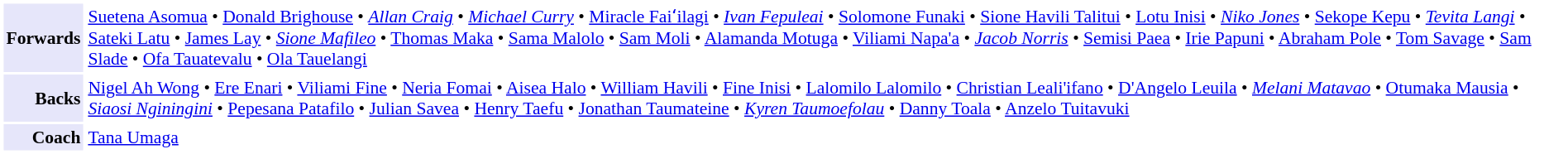<table cellpadding="2" style="border:1px solid white;font-size:90%">
<tr>
<td style="text-align:right" bgcolor="lavender"><strong>Forwards</strong></td>
<td style="text-align:left"><a href='#'>Suetena Asomua</a> • <a href='#'>Donald Brighouse</a> • <em><a href='#'>Allan Craig</a></em> • <em><a href='#'>Michael Curry</a></em> • <a href='#'>Miracle Faiʻilagi</a> • <em><a href='#'>Ivan Fepuleai</a></em> • <a href='#'>Solomone Funaki</a> • <a href='#'>Sione Havili Talitui</a> • <a href='#'>Lotu Inisi</a> • <em><a href='#'>Niko Jones</a></em> • <a href='#'>Sekope Kepu</a> • <em><a href='#'>Tevita Langi</a></em> • <a href='#'>Sateki Latu</a> • <a href='#'>James Lay</a> • <em><a href='#'>Sione Mafileo</a></em> • <a href='#'>Thomas Maka</a> • <a href='#'>Sama Malolo</a> • <a href='#'>Sam Moli</a> • <a href='#'>Alamanda Motuga</a> • <a href='#'>Viliami Napa'a</a> • <em><a href='#'>Jacob Norris</a></em> • <a href='#'>Semisi Paea</a> • <a href='#'>Irie Papuni</a> • <a href='#'>Abraham Pole</a> • <a href='#'>Tom Savage</a> • <a href='#'>Sam Slade</a> • <a href='#'>Ofa Tauatevalu</a> • <a href='#'>Ola Tauelangi</a></td>
</tr>
<tr>
<td style="text-align:right" bgcolor="lavender"><strong>Backs</strong></td>
<td style="text-align:left"><a href='#'>Nigel Ah Wong</a> • <a href='#'>Ere Enari</a> • <a href='#'>Viliami Fine</a> • <a href='#'>Neria Fomai</a> • <a href='#'>Aisea Halo</a> • <a href='#'>William Havili</a> • <a href='#'>Fine Inisi</a> • <a href='#'>Lalomilo Lalomilo</a> • <a href='#'>Christian Leali'ifano</a> • <a href='#'>D'Angelo Leuila</a> • <em><a href='#'>Melani Matavao</a></em> • <a href='#'>Otumaka Mausia</a> • <em><a href='#'>Siaosi Nginingini</a></em> • <a href='#'>Pepesana Patafilo</a> • <a href='#'>Julian Savea</a> • <a href='#'>Henry Taefu</a> • <a href='#'>Jonathan Taumateine</a> • <em><a href='#'>Kyren Taumoefolau</a></em> • <a href='#'>Danny Toala</a> • <a href='#'>Anzelo Tuitavuki</a></td>
</tr>
<tr>
<td style="text-align:right" bgcolor="lavender"><strong>Coach</strong></td>
<td style="text-align:left"><a href='#'>Tana Umaga</a></td>
</tr>
</table>
